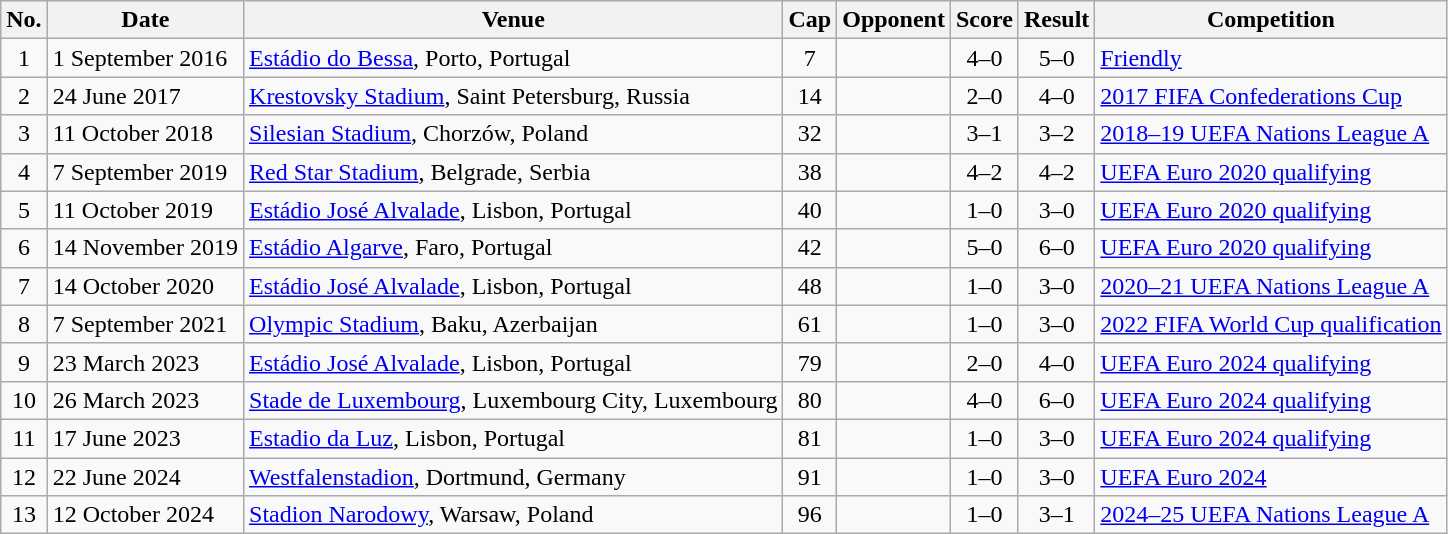<table class="wikitable sortable">
<tr>
<th scope="col">No.</th>
<th scope="col">Date</th>
<th scope="col">Venue</th>
<th scope="col">Cap</th>
<th scope="col">Opponent</th>
<th scope="col">Score</th>
<th scope="col">Result</th>
<th scope="col">Competition</th>
</tr>
<tr>
<td align="center">1</td>
<td>1 September 2016</td>
<td><a href='#'>Estádio do Bessa</a>, Porto, Portugal</td>
<td align="center">7</td>
<td></td>
<td align="center">4–0</td>
<td align="center">5–0</td>
<td><a href='#'>Friendly</a></td>
</tr>
<tr>
<td align="center">2</td>
<td>24 June 2017</td>
<td><a href='#'>Krestovsky Stadium</a>, Saint Petersburg, Russia</td>
<td align="center">14</td>
<td></td>
<td align="center">2–0</td>
<td align="center">4–0</td>
<td><a href='#'>2017 FIFA Confederations Cup</a></td>
</tr>
<tr>
<td align="center">3</td>
<td>11 October 2018</td>
<td><a href='#'>Silesian Stadium</a>, Chorzów, Poland</td>
<td align="center">32</td>
<td></td>
<td align="center">3–1</td>
<td align="center">3–2</td>
<td><a href='#'>2018–19 UEFA Nations League A</a></td>
</tr>
<tr>
<td align="center">4</td>
<td>7 September 2019</td>
<td><a href='#'>Red Star Stadium</a>, Belgrade, Serbia</td>
<td align="center">38</td>
<td></td>
<td align="center">4–2</td>
<td align="center">4–2</td>
<td><a href='#'>UEFA Euro 2020 qualifying</a></td>
</tr>
<tr>
<td align="center">5</td>
<td>11 October 2019</td>
<td><a href='#'>Estádio José Alvalade</a>, Lisbon, Portugal</td>
<td align="center">40</td>
<td></td>
<td align="center">1–0</td>
<td align="center">3–0</td>
<td><a href='#'>UEFA Euro 2020 qualifying</a></td>
</tr>
<tr>
<td align="center">6</td>
<td>14 November 2019</td>
<td><a href='#'>Estádio Algarve</a>, Faro, Portugal</td>
<td align="center">42</td>
<td></td>
<td align="center">5–0</td>
<td align="center">6–0</td>
<td><a href='#'>UEFA Euro 2020 qualifying</a></td>
</tr>
<tr>
<td align="center">7</td>
<td>14 October 2020</td>
<td><a href='#'>Estádio José Alvalade</a>, Lisbon, Portugal</td>
<td align="center">48</td>
<td></td>
<td align="center">1–0</td>
<td align="center">3–0</td>
<td><a href='#'>2020–21 UEFA Nations League A</a></td>
</tr>
<tr>
<td align="center">8</td>
<td>7 September 2021</td>
<td><a href='#'>Olympic Stadium</a>, Baku, Azerbaijan</td>
<td align="center">61</td>
<td></td>
<td align="center">1–0</td>
<td align="center">3–0</td>
<td><a href='#'>2022 FIFA World Cup qualification</a></td>
</tr>
<tr>
<td align="center">9</td>
<td>23 March 2023</td>
<td><a href='#'>Estádio José Alvalade</a>, Lisbon, Portugal</td>
<td align="center">79</td>
<td></td>
<td align="center">2–0</td>
<td align="center">4–0</td>
<td><a href='#'>UEFA Euro 2024 qualifying</a></td>
</tr>
<tr>
<td align="center">10</td>
<td>26 March 2023</td>
<td><a href='#'>Stade de Luxembourg</a>, Luxembourg City, Luxembourg</td>
<td align="center">80</td>
<td></td>
<td align="center">4–0</td>
<td align="center">6–0</td>
<td><a href='#'>UEFA Euro 2024 qualifying</a></td>
</tr>
<tr>
<td align="center">11</td>
<td>17 June 2023</td>
<td><a href='#'>Estadio da Luz</a>, Lisbon, Portugal</td>
<td align="center">81</td>
<td></td>
<td align="center">1–0</td>
<td align="center">3–0</td>
<td><a href='#'>UEFA Euro 2024 qualifying</a></td>
</tr>
<tr>
<td align="center">12</td>
<td>22 June 2024</td>
<td><a href='#'>Westfalenstadion</a>, Dortmund, Germany</td>
<td align="center">91</td>
<td></td>
<td align="center">1–0</td>
<td align="center">3–0</td>
<td><a href='#'>UEFA Euro 2024</a></td>
</tr>
<tr>
<td align="center">13</td>
<td>12 October 2024</td>
<td><a href='#'>Stadion Narodowy</a>, Warsaw, Poland</td>
<td align="center">96</td>
<td></td>
<td align="center">1–0</td>
<td align="center">3–1</td>
<td><a href='#'>2024–25 UEFA Nations League A</a></td>
</tr>
</table>
